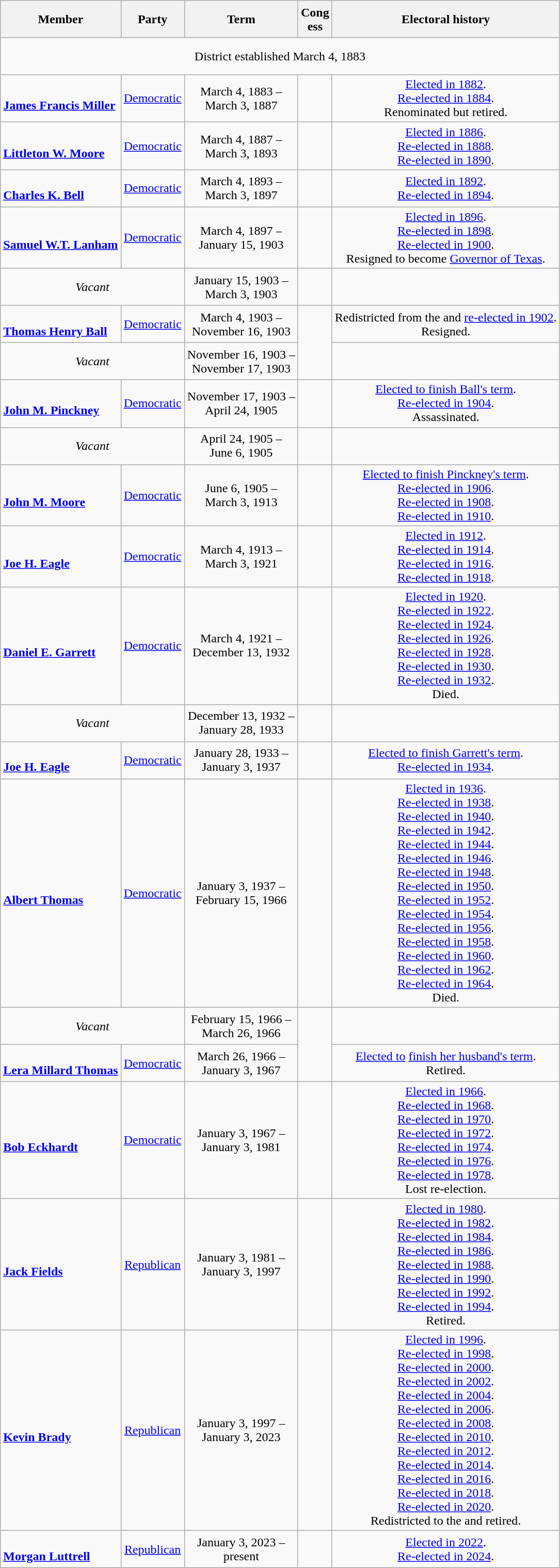<table class=wikitable style="text-align:center">
<tr style="height:3em">
<th>Member</th>
<th>Party</th>
<th>Term</th>
<th>Cong<br>ess</th>
<th>Electoral history</th>
</tr>
<tr style="height:3em">
<td colspan=6>District established March 4, 1883</td>
</tr>
<tr style="height:3em">
<td align=left><br><strong><a href='#'>James Francis Miller</a></strong><br></td>
<td><a href='#'>Democratic</a></td>
<td nowrap>March 4, 1883 –<br>March 3, 1887</td>
<td></td>
<td><a href='#'>Elected in 1882</a>.<br><a href='#'>Re-elected in 1884</a>.<br>Renominated but retired.</td>
</tr>
<tr style="height:3em">
<td align=left><br><strong><a href='#'>Littleton W. Moore</a></strong><br></td>
<td><a href='#'>Democratic</a></td>
<td nowrap>March 4, 1887 –<br>March 3, 1893</td>
<td></td>
<td><a href='#'>Elected in 1886</a>.<br><a href='#'>Re-elected in 1888</a>.<br><a href='#'>Re-elected in 1890</a>.<br></td>
</tr>
<tr style="height:3em">
<td align=left><br><strong><a href='#'>Charles K. Bell</a></strong><br></td>
<td><a href='#'>Democratic</a></td>
<td nowrap>March 4, 1893 –<br>March 3, 1897</td>
<td></td>
<td><a href='#'>Elected in 1892</a>.<br><a href='#'>Re-elected in 1894</a>.<br></td>
</tr>
<tr style="height:3em">
<td align=left><br><strong><a href='#'>Samuel W.T. Lanham</a></strong><br></td>
<td><a href='#'>Democratic</a></td>
<td nowrap>March 4, 1897 –<br>January 15, 1903</td>
<td></td>
<td><a href='#'>Elected in 1896</a>.<br><a href='#'>Re-elected in 1898</a>.<br><a href='#'>Re-elected in 1900</a>.<br>Resigned to become <a href='#'>Governor of Texas</a>.</td>
</tr>
<tr style="height:3em">
<td colspan=2><em>Vacant</em></td>
<td nowrap>January 15, 1903 –<br>March 3, 1903</td>
<td></td>
<td></td>
</tr>
<tr style="height:3em">
<td align=left><br><strong><a href='#'>Thomas Henry Ball</a></strong><br></td>
<td><a href='#'>Democratic</a></td>
<td nowrap>March 4, 1903 –<br>November 16, 1903</td>
<td rowspan=2></td>
<td>Redistricted from the  and <a href='#'>re-elected in 1902</a>.<br>Resigned.</td>
</tr>
<tr style="height:3em">
<td colspan=2><em>Vacant</em></td>
<td nowrap>November 16, 1903 –<br>November 17, 1903</td>
<td></td>
</tr>
<tr style="height:3em">
<td align=left><br><strong><a href='#'>John M. Pinckney</a></strong><br></td>
<td><a href='#'>Democratic</a></td>
<td nowrap>November 17, 1903 –<br>April 24, 1905</td>
<td></td>
<td><a href='#'>Elected to finish Ball's term</a>.<br><a href='#'>Re-elected in 1904</a>.<br>Assassinated.</td>
</tr>
<tr style="height:3em">
<td colspan=2><em>Vacant</em></td>
<td nowrap>April 24, 1905 –<br>June 6, 1905</td>
<td></td>
<td></td>
</tr>
<tr style="height:3em">
<td align=left><br><strong><a href='#'>John M. Moore</a></strong><br></td>
<td><a href='#'>Democratic</a></td>
<td nowrap>June 6, 1905 –<br>March 3, 1913</td>
<td></td>
<td><a href='#'>Elected to finish Pinckney's term</a>.<br><a href='#'>Re-elected in 1906</a>.<br><a href='#'>Re-elected in 1908</a>.<br><a href='#'>Re-elected in 1910</a>.<br></td>
</tr>
<tr style="height:3em">
<td align=left><br><strong><a href='#'>Joe H. Eagle</a></strong><br></td>
<td><a href='#'>Democratic</a></td>
<td nowrap>March 4, 1913 –<br>March 3, 1921</td>
<td></td>
<td><a href='#'>Elected in 1912</a>.<br><a href='#'>Re-elected in 1914</a>.<br><a href='#'>Re-elected in 1916</a>.<br><a href='#'>Re-elected in 1918</a>.<br></td>
</tr>
<tr style="height:3em">
<td align=left><br><strong><a href='#'>Daniel E. Garrett</a></strong><br></td>
<td><a href='#'>Democratic</a></td>
<td nowrap>March 4, 1921 –<br>December 13, 1932</td>
<td></td>
<td><a href='#'>Elected in 1920</a>.<br><a href='#'>Re-elected in 1922</a>.<br><a href='#'>Re-elected in 1924</a>.<br><a href='#'>Re-elected in 1926</a>.<br><a href='#'>Re-elected in 1928</a>.<br><a href='#'>Re-elected in 1930</a>.<br><a href='#'>Re-elected in 1932</a>.<br>Died.</td>
</tr>
<tr style="height:3em">
<td colspan=2><em>Vacant</em></td>
<td nowrap>December 13, 1932 –<br>January 28, 1933</td>
<td></td>
<td></td>
</tr>
<tr style="height:3em">
<td align=left><br><strong><a href='#'>Joe H. Eagle</a></strong><br></td>
<td><a href='#'>Democratic</a></td>
<td nowrap>January 28, 1933 –<br>January 3, 1937</td>
<td></td>
<td><a href='#'>Elected to finish Garrett's term</a>.<br><a href='#'>Re-elected in 1934</a>.<br></td>
</tr>
<tr style="height:3em">
<td align=left><br><strong><a href='#'>Albert Thomas</a></strong><br></td>
<td><a href='#'>Democratic</a></td>
<td nowrap>January 3, 1937 –<br>February 15, 1966</td>
<td></td>
<td><a href='#'>Elected in 1936</a>.<br><a href='#'>Re-elected in 1938</a>.<br><a href='#'>Re-elected in 1940</a>.<br><a href='#'>Re-elected in 1942</a>.<br><a href='#'>Re-elected in 1944</a>.<br><a href='#'>Re-elected in 1946</a>.<br><a href='#'>Re-elected in 1948</a>.<br><a href='#'>Re-elected in 1950</a>.<br><a href='#'>Re-elected in 1952</a>.<br><a href='#'>Re-elected in 1954</a>.<br><a href='#'>Re-elected in 1956</a>.<br><a href='#'>Re-elected in 1958</a>.<br><a href='#'>Re-elected in 1960</a>.<br><a href='#'>Re-elected in 1962</a>.<br><a href='#'>Re-elected in 1964</a>.<br>Died.</td>
</tr>
<tr style="height:3em">
<td colspan=2><em>Vacant</em></td>
<td nowrap>February 15, 1966 –<br>March 26, 1966</td>
<td rowspan=2></td>
<td></td>
</tr>
<tr style="height:3em">
<td align=left><br><strong><a href='#'>Lera Millard Thomas</a></strong><br></td>
<td><a href='#'>Democratic</a></td>
<td nowrap>March 26, 1966 –<br>January 3, 1967</td>
<td><a href='#'>Elected to</a> <a href='#'>finish her husband's term</a>.<br>Retired.</td>
</tr>
<tr style="height:3em">
<td align=left><br><strong><a href='#'>Bob Eckhardt</a></strong><br></td>
<td><a href='#'>Democratic</a></td>
<td nowrap>January 3, 1967 –<br>January 3, 1981</td>
<td></td>
<td><a href='#'>Elected in 1966</a>.<br><a href='#'>Re-elected in 1968</a>.<br><a href='#'>Re-elected in 1970</a>.<br><a href='#'>Re-elected in 1972</a>.<br><a href='#'>Re-elected in 1974</a>.<br><a href='#'>Re-elected in 1976</a>.<br><a href='#'>Re-elected in 1978</a>.<br>Lost re-election.</td>
</tr>
<tr style="height:3em">
<td align=left><br><strong><a href='#'>Jack Fields</a></strong><br></td>
<td><a href='#'>Republican</a></td>
<td nowrap>January 3, 1981 –<br>January 3, 1997</td>
<td></td>
<td><a href='#'>Elected in 1980</a>.<br><a href='#'>Re-elected in 1982</a>.<br><a href='#'>Re-elected in 1984</a>.<br><a href='#'>Re-elected in 1986</a>.<br><a href='#'>Re-elected in 1988</a>.<br><a href='#'>Re-elected in 1990</a>.<br><a href='#'>Re-elected in 1992</a>.<br><a href='#'>Re-elected in 1994</a>.<br>Retired.</td>
</tr>
<tr style="height:3em">
<td align=left><br><strong><a href='#'>Kevin Brady</a></strong><br></td>
<td><a href='#'>Republican</a></td>
<td nowrap>January 3, 1997 –<br>January 3, 2023</td>
<td></td>
<td><a href='#'>Elected in 1996</a>.<br><a href='#'>Re-elected in 1998</a>.<br><a href='#'>Re-elected in 2000</a>.<br><a href='#'>Re-elected in 2002</a>.<br><a href='#'>Re-elected in 2004</a>.<br><a href='#'>Re-elected in 2006</a>.<br><a href='#'>Re-elected in 2008</a>.<br><a href='#'>Re-elected in 2010</a>.<br><a href='#'>Re-elected in 2012</a>.<br><a href='#'>Re-elected in 2014</a>.<br><a href='#'>Re-elected in 2016</a>.<br><a href='#'>Re-elected in 2018</a>.<br><a href='#'>Re-elected in 2020</a>.<br>Redistricted to the  and retired.</td>
</tr>
<tr style="height:3em">
<td align=left><br><strong><a href='#'>Morgan Luttrell</a></strong><br></td>
<td><a href='#'>Republican</a></td>
<td nowrap>January 3, 2023 –<br>present</td>
<td></td>
<td><a href='#'>Elected in 2022</a>.<br><a href='#'>Re-elected in 2024</a>.</td>
</tr>
</table>
